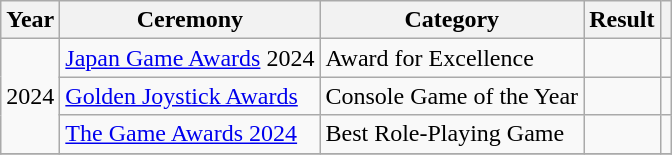<table class="wikitable plainrowheaders sortable" width="auto">
<tr>
<th scope="col">Year</th>
<th scope="col">Ceremony</th>
<th scope="col">Category</th>
<th scope="col">Result</th>
<th scope="col" class="unsortable"></th>
</tr>
<tr>
<td style="text-align:center;" rowspan="3">2024</td>
<td><a href='#'>Japan Game Awards</a> 2024</td>
<td>Award for Excellence</td>
<td></td>
<td style="text-align:center;" rowspan="1"></td>
</tr>
<tr>
<td><a href='#'>Golden Joystick Awards</a></td>
<td>Console Game of the Year</td>
<td></td>
<td style="text-align:center;"></td>
</tr>
<tr>
<td><a href='#'>The Game Awards 2024</a></td>
<td>Best Role-Playing Game</td>
<td></td>
<td style="text-align:center;"></td>
</tr>
<tr>
</tr>
</table>
